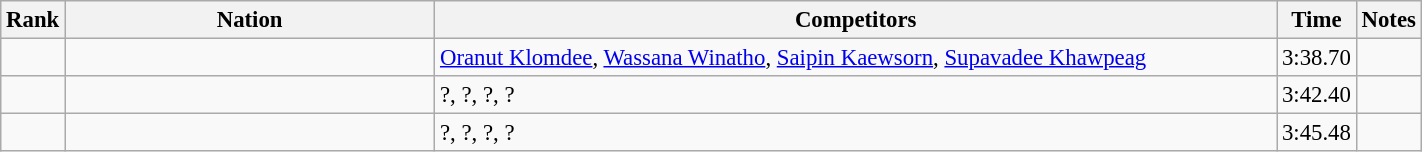<table class="wikitable sortable"  style="width:75%; text-align:center; font-size:95%;">
<tr>
<th width=15>Rank</th>
<th width=300>Nation</th>
<th width=700>Competitors</th>
<th width=15>Time</th>
<th width=15>Notes</th>
</tr>
<tr>
<td></td>
<td align=left></td>
<td align=left><a href='#'>Oranut Klomdee</a>, <a href='#'>Wassana Winatho</a>, <a href='#'>Saipin Kaewsorn</a>, <a href='#'>Supavadee Khawpeag</a></td>
<td>3:38.70</td>
<td></td>
</tr>
<tr>
<td></td>
<td align=left></td>
<td align=left>?, ?, ?, ?</td>
<td>3:42.40</td>
<td></td>
</tr>
<tr>
<td></td>
<td align=left></td>
<td align=left>?, ?, ?, ?</td>
<td>3:45.48</td>
<td></td>
</tr>
</table>
